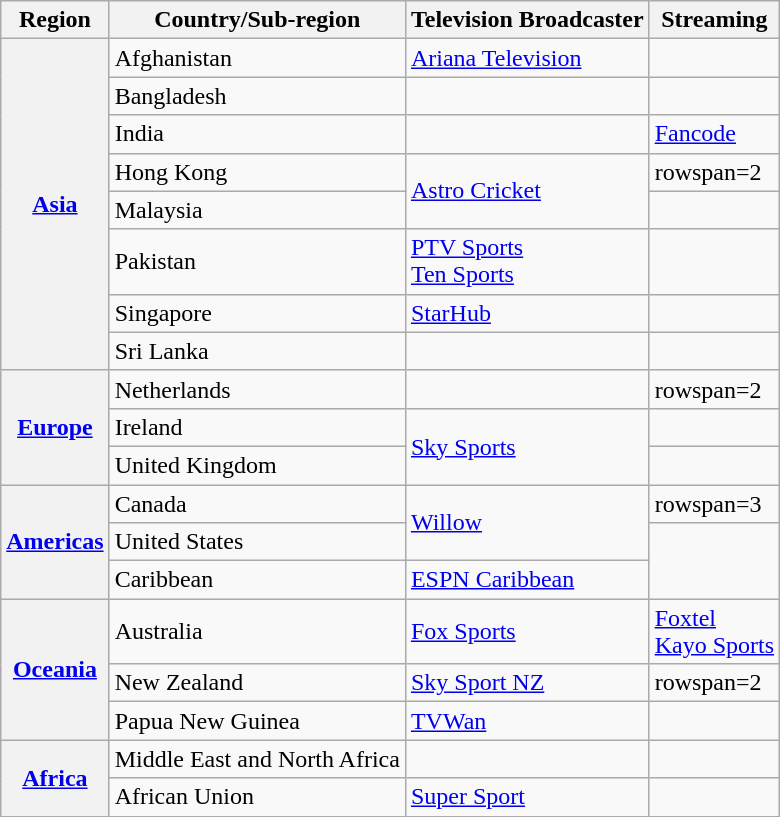<table class="wikitable hover-highlight">
<tr>
<th scope=col>Region</th>
<th scope=col>Country/Sub-region</th>
<th scope=col>Television Broadcaster</th>
<th scope=col>Streaming</th>
</tr>
<tr>
<th rowspan=8 scope=row><a href='#'>Asia</a></th>
<td>Afghanistan</td>
<td><a href='#'>Ariana Television</a></td>
<td></td>
</tr>
<tr>
<td>Bangladesh</td>
<td></td>
<td></td>
</tr>
<tr>
<td>India</td>
<td></td>
<td><a href='#'>Fancode</a></td>
</tr>
<tr>
<td>Hong Kong</td>
<td rowspan=2><a href='#'>Astro Cricket</a></td>
<td>rowspan=2 </td>
</tr>
<tr>
<td>Malaysia</td>
</tr>
<tr>
<td>Pakistan</td>
<td><a href='#'>PTV Sports</a><br><a href='#'>Ten Sports</a></td>
<td></td>
</tr>
<tr>
<td>Singapore</td>
<td><a href='#'>StarHub</a></td>
<td></td>
</tr>
<tr>
<td>Sri Lanka</td>
<td></td>
<td></td>
</tr>
<tr>
<th rowspan=3><a href='#'>Europe</a></th>
<td>Netherlands</td>
<td></td>
<td>rowspan=2 </td>
</tr>
<tr>
<td>Ireland</td>
<td rowspan=2><a href='#'>Sky Sports</a></td>
</tr>
<tr>
<td>United Kingdom</td>
<td></td>
</tr>
<tr>
<th rowspan=3><a href='#'>Americas</a></th>
<td>Canada</td>
<td rowspan=2><a href='#'>Willow</a></td>
<td>rowspan=3 </td>
</tr>
<tr>
<td>United States</td>
</tr>
<tr>
<td>Caribbean</td>
<td><a href='#'>ESPN Caribbean</a></td>
</tr>
<tr>
<th rowspan=3><a href='#'>Oceania</a></th>
<td>Australia</td>
<td><a href='#'>Fox Sports</a></td>
<td><a href='#'>Foxtel</a> <br> <a href='#'>Kayo Sports</a></td>
</tr>
<tr>
<td>New Zealand</td>
<td><a href='#'>Sky Sport NZ</a></td>
<td>rowspan=2 </td>
</tr>
<tr>
<td>Papua New Guinea</td>
<td><a href='#'>TVWan</a></td>
</tr>
<tr>
<th rowspan=2><a href='#'>Africa</a></th>
<td>Middle East and North Africa</td>
<td></td>
<td></td>
</tr>
<tr>
<td>African Union</td>
<td><a href='#'>Super Sport</a></td>
<td></td>
</tr>
</table>
